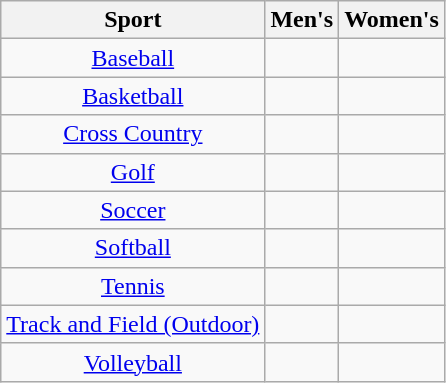<table class="wikitable" style="text-align:center">
<tr>
<th>Sport</th>
<th>Men's</th>
<th>Women's</th>
</tr>
<tr>
<td> <a href='#'>Baseball</a></td>
<td></td>
<td></td>
</tr>
<tr>
<td> <a href='#'>Basketball</a></td>
<td></td>
<td></td>
</tr>
<tr>
<td> <a href='#'>Cross Country</a></td>
<td></td>
<td></td>
</tr>
<tr>
<td> <a href='#'>Golf</a></td>
<td></td>
<td></td>
</tr>
<tr>
<td> <a href='#'>Soccer</a></td>
<td></td>
<td></td>
</tr>
<tr>
<td> <a href='#'>Softball</a></td>
<td></td>
<td></td>
</tr>
<tr>
<td> <a href='#'>Tennis</a></td>
<td></td>
<td></td>
</tr>
<tr>
<td> <a href='#'>Track and Field (Outdoor)</a></td>
<td></td>
<td></td>
</tr>
<tr>
<td> <a href='#'>Volleyball</a></td>
<td></td>
<td></td>
</tr>
</table>
